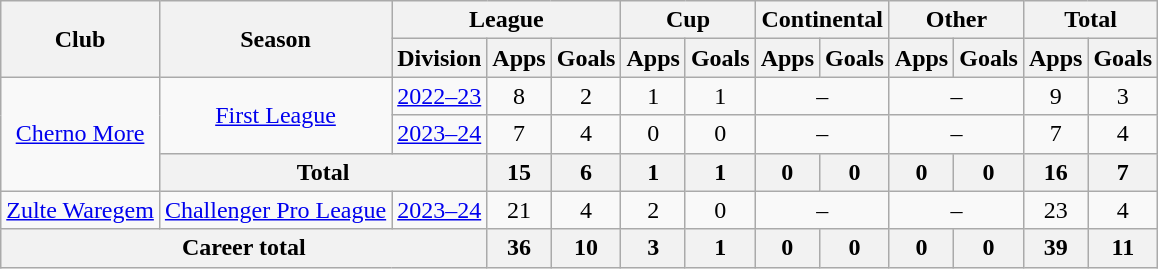<table class="wikitable" style="text-align:center">
<tr>
<th rowspan="2">Club</th>
<th rowspan="2">Season</th>
<th colspan="3">League</th>
<th colspan="2">Cup</th>
<th colspan="2">Continental</th>
<th colspan="2">Other</th>
<th colspan="2">Total</th>
</tr>
<tr>
<th>Division</th>
<th>Apps</th>
<th>Goals</th>
<th>Apps</th>
<th>Goals</th>
<th>Apps</th>
<th>Goals</th>
<th>Apps</th>
<th>Goals</th>
<th>Apps</th>
<th>Goals</th>
</tr>
<tr>
<td rowspan="3"><a href='#'>Cherno More</a></td>
<td rowspan="2"><a href='#'>First League</a></td>
<td><a href='#'>2022–23</a></td>
<td>8</td>
<td>2</td>
<td>1</td>
<td>1</td>
<td colspan="2">–</td>
<td colspan="2">–</td>
<td>9</td>
<td>3</td>
</tr>
<tr>
<td><a href='#'>2023–24</a></td>
<td>7</td>
<td>4</td>
<td>0</td>
<td>0</td>
<td colspan="2">–</td>
<td colspan="2">–</td>
<td>7</td>
<td>4</td>
</tr>
<tr>
<th colspan="2">Total</th>
<th>15</th>
<th>6</th>
<th>1</th>
<th>1</th>
<th>0</th>
<th>0</th>
<th>0</th>
<th>0</th>
<th>16</th>
<th>7</th>
</tr>
<tr>
<td><a href='#'>Zulte Waregem</a></td>
<td><a href='#'>Challenger Pro League</a></td>
<td><a href='#'>2023–24</a></td>
<td>21</td>
<td>4</td>
<td>2</td>
<td>0</td>
<td colspan="2">–</td>
<td colspan="2">–</td>
<td>23</td>
<td>4</td>
</tr>
<tr>
<th colspan="3">Career total</th>
<th>36</th>
<th>10</th>
<th>3</th>
<th>1</th>
<th>0</th>
<th>0</th>
<th>0</th>
<th>0</th>
<th>39</th>
<th>11</th>
</tr>
</table>
